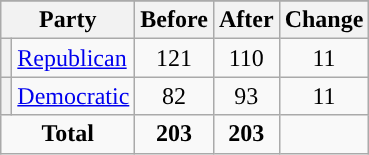<table class="wikitable" style="text-align:center;">
<tr>
</tr>
<tr>
<th colspan=2>Party</th>
<th>Before</th>
<th>After</th>
<th>Change</th>
</tr>
<tr>
<th style="background-color:"></th>
<td style="text-align:left;"><a href='#'>Republican</a></td>
<td>121</td>
<td>110</td>
<td> 11</td>
</tr>
<tr>
<th style="background-color:"></th>
<td style="text-align:left;"><a href='#'>Democratic</a></td>
<td>82</td>
<td>93</td>
<td> 11</td>
</tr>
<tr>
<td colspan=2><strong>Total</strong></td>
<td><strong>203</strong></td>
<td><strong>203</strong></td>
<td></td>
</tr>
</table>
